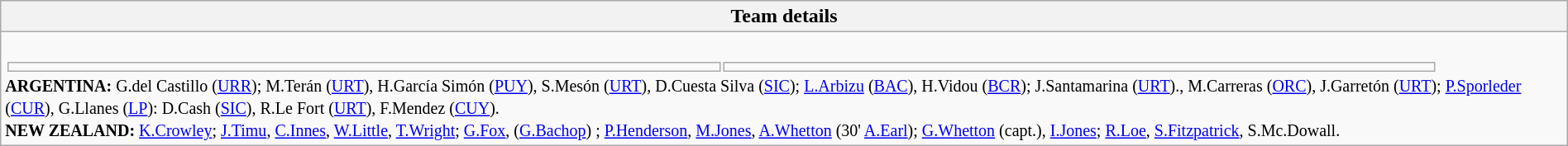<table style="width:100%" class="wikitable collapsible collapsed">
<tr>
<th>Team details</th>
</tr>
<tr>
<td><br><table style="width:92%">
<tr>
<td></td>
<td></td>
</tr>
</table>
<small><strong>ARGENTINA:</strong> G.del Castillo (<a href='#'>URR</a>); M.Terán (<a href='#'>URT</a>), H.García Simón (<a href='#'>PUY</a>), S.Mesón (<a href='#'>URT</a>), D.Cuesta Silva (<a href='#'>SIC</a>); <a href='#'>L.Arbizu</a> (<a href='#'>BAC</a>), H.Vidou (<a href='#'>BCR</a>); J.Santamarina (<a href='#'>URT</a>)., M.Carreras (<a href='#'>ORC</a>), J.Garretón (<a href='#'>URT</a>); <a href='#'>P.Sporleder</a> (<a href='#'>CUR</a>), G.Llanes (<a href='#'>LP</a>): D.Cash (<a href='#'>SIC</a>), R.Le Fort (<a href='#'>URT</a>), F.Mendez (<a href='#'>CUY</a>).<br>
<strong>NEW ZEALAND:</strong> <a href='#'>K.Crowley</a>; <a href='#'>J.Timu</a>, <a href='#'>C.Innes</a>, <a href='#'>W.Little</a>, <a href='#'>T.Wright</a>; <a href='#'>G.Fox</a>, (<a href='#'>G.Bachop</a>) ; <a href='#'>P.Henderson</a>, <a href='#'>M.Jones</a>, <a href='#'>A.Whetton</a> (30' <a href='#'>A.Earl</a>); <a href='#'>G.Whetton</a> (capt.), <a href='#'>I.Jones</a>; <a href='#'>R.Loe</a>, <a href='#'>S.Fitzpatrick</a>, S.Mc.Dowall. </small></td>
</tr>
</table>
